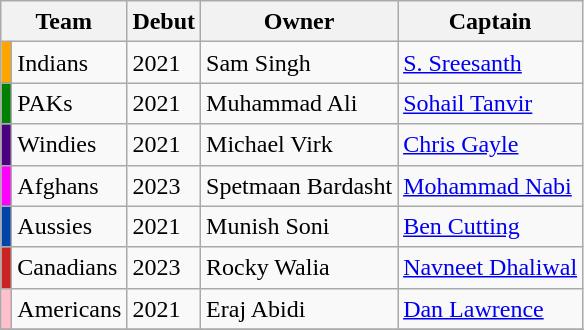<table class="wikitable" style="line-height:20px;text-align:left;">
<tr>
<th colspan="2">Team</th>
<th>Debut</th>
<th>Owner</th>
<th>Captain</th>
</tr>
<tr>
<td style="background:orange;"></td>
<td>Indians</td>
<td text-align:center;">2021</td>
<td>Sam Singh</td>
<td><a href='#'>S. Sreesanth</a></td>
</tr>
<tr>
<td style="background:green;"></td>
<td>PAKs</td>
<td text-align:center;">2021</td>
<td>Muhammad Ali</td>
<td><a href='#'>Sohail Tanvir</a></td>
</tr>
<tr>
<td style="background:indigo;"></td>
<td>Windies</td>
<td text-align:center;">2021</td>
<td>Michael Virk</td>
<td><a href='#'>Chris Gayle</a></td>
</tr>
<tr>
<td style="background:Magenta;"></td>
<td>Afghans</td>
<td text-align:center;">2023</td>
<td>Spetmaan Bardasht</td>
<td><a href='#'>Mohammad Nabi</a></td>
</tr>
<tr>
<td style="background:#0044AA;"></td>
<td>Aussies</td>
<td text-align:center;">2021</td>
<td>Munish Soni</td>
<td><a href='#'>Ben Cutting</a></td>
</tr>
<tr>
<td style="background:#CC2222;"></td>
<td>Canadians</td>
<td text-align:center;">2023</td>
<td>Rocky Walia</td>
<td><a href='#'>Navneet Dhaliwal</a></td>
</tr>
<tr>
<td style="background:pink;"></td>
<td>Americans</td>
<td text-align:center;">2021</td>
<td>Eraj Abidi</td>
<td><a href='#'>Dan Lawrence</a></td>
</tr>
<tr>
</tr>
</table>
